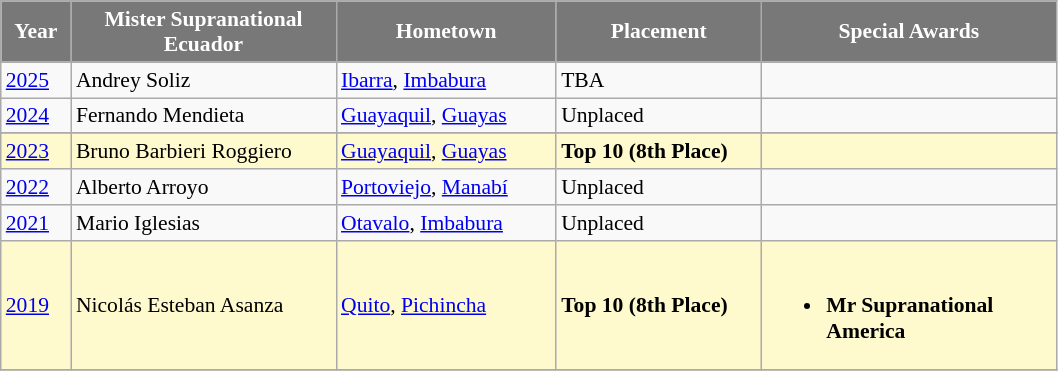<table class="wikitable" sortable" style="font-size: 90%">
<tr>
<th width="40" style="background-color:#787878;color:#FFFFFF;">Year</th>
<th width="170" style="background-color:#787878;color:#FFFFFF;">Mister Supranational Ecuador</th>
<th width="140" style="background-color:#787878;color:#FFFFFF;">Hometown</th>
<th width="130" style="background-color:#787878;color:#FFFFFF;">Placement</th>
<th width="190" style="background-color:#787878;color:#FFFFFF;">Special Awards</th>
</tr>
<tr>
<td><a href='#'>2025</a></td>
<td>Andrey Soliz</td>
<td><a href='#'>Ibarra</a>, <a href='#'>Imbabura</a></td>
<td>TBA</td>
<td></td>
</tr>
<tr>
<td><a href='#'>2024</a></td>
<td>Fernando Mendieta</td>
<td><a href='#'>Guayaquil</a>, <a href='#'>Guayas</a></td>
<td>Unplaced</td>
<td></td>
</tr>
<tr>
</tr>
<tr style="background-color:#FFFACD;">
<td><a href='#'>2023</a></td>
<td>Bruno Barbieri Roggiero</td>
<td><a href='#'>Guayaquil</a>, <a href='#'>Guayas</a></td>
<td><strong>Top 10 (8th Place)</strong></td>
<td></td>
</tr>
<tr>
<td><a href='#'>2022</a></td>
<td>Alberto Arroyo</td>
<td><a href='#'>Portoviejo</a>, <a href='#'>Manabí</a></td>
<td>Unplaced</td>
<td></td>
</tr>
<tr>
<td><a href='#'>2021</a></td>
<td>Mario Iglesias</td>
<td><a href='#'>Otavalo</a>, <a href='#'>Imbabura</a></td>
<td>Unplaced</td>
<td></td>
</tr>
<tr style="background-color:#FFFACD;">
<td><a href='#'>2019</a></td>
<td>Nicolás Esteban Asanza</td>
<td><a href='#'>Quito</a>, <a href='#'>Pichincha</a></td>
<td><strong>Top 10 (8th Place)</strong></td>
<td><br><ul><li><strong>Mr Supranational America</strong></li></ul></td>
</tr>
<tr>
</tr>
</table>
